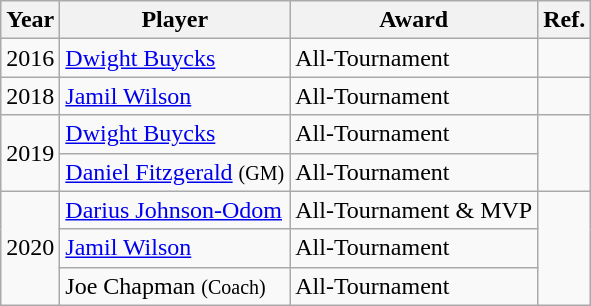<table class="wikitable">
<tr>
<th>Year</th>
<th>Player</th>
<th>Award</th>
<th>Ref.</th>
</tr>
<tr>
<td>2016</td>
<td><a href='#'>Dwight Buycks</a></td>
<td>All-Tournament</td>
<td></td>
</tr>
<tr>
<td>2018</td>
<td><a href='#'>Jamil Wilson</a></td>
<td>All-Tournament</td>
<td></td>
</tr>
<tr>
<td rowspan=2>2019</td>
<td><a href='#'>Dwight Buycks</a></td>
<td>All-Tournament</td>
<td rowspan=2></td>
</tr>
<tr>
<td><a href='#'>Daniel Fitzgerald</a> <small>(GM)</small></td>
<td>All-Tournament</td>
</tr>
<tr>
<td rowspan=3>2020</td>
<td><a href='#'>Darius Johnson-Odom</a></td>
<td>All-Tournament & MVP</td>
<td rowspan=3></td>
</tr>
<tr>
<td><a href='#'>Jamil Wilson</a></td>
<td>All-Tournament</td>
</tr>
<tr>
<td>Joe Chapman <small>(Coach)</small></td>
<td>All-Tournament</td>
</tr>
</table>
